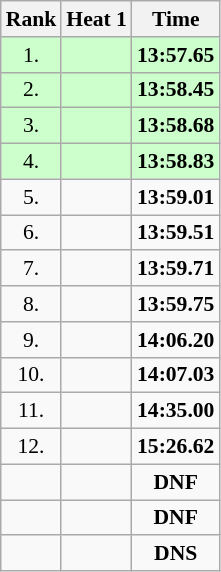<table class="wikitable" style="border-collapse: collapse; font-size: 90%;">
<tr>
<th>Rank</th>
<th>Heat 1</th>
<th>Time</th>
</tr>
<tr style="background:#ccffcc;">
<td align="center">1.</td>
<td></td>
<td align="center"><strong>13:57.65</strong></td>
</tr>
<tr style="background:#ccffcc;">
<td align="center">2.</td>
<td></td>
<td align="center"><strong>13:58.45</strong></td>
</tr>
<tr style="background:#ccffcc;">
<td align="center">3.</td>
<td></td>
<td align="center"><strong>13:58.68</strong></td>
</tr>
<tr style="background:#ccffcc;">
<td align="center">4.</td>
<td></td>
<td align="center"><strong>13:58.83</strong></td>
</tr>
<tr>
<td align="center">5.</td>
<td></td>
<td align="center"><strong>13:59.01</strong></td>
</tr>
<tr>
<td align="center">6.</td>
<td></td>
<td align="center"><strong>13:59.51</strong></td>
</tr>
<tr>
<td align="center">7.</td>
<td></td>
<td align="center"><strong>13:59.71</strong></td>
</tr>
<tr>
<td align="center">8.</td>
<td></td>
<td align="center"><strong>13:59.75</strong></td>
</tr>
<tr>
<td align="center">9.</td>
<td></td>
<td align="center"><strong>14:06.20</strong></td>
</tr>
<tr>
<td align="center">10.</td>
<td></td>
<td align="center"><strong>14:07.03</strong></td>
</tr>
<tr>
<td align="center">11.</td>
<td></td>
<td align="center"><strong>14:35.00</strong></td>
</tr>
<tr>
<td align="center">12.</td>
<td></td>
<td align="center"><strong>15:26.62</strong></td>
</tr>
<tr>
<td align="center"></td>
<td></td>
<td align="center"><strong>DNF</strong></td>
</tr>
<tr>
<td align="center"></td>
<td></td>
<td align="center"><strong>DNF</strong></td>
</tr>
<tr>
<td align="center"></td>
<td></td>
<td align="center"><strong>DNS</strong></td>
</tr>
</table>
